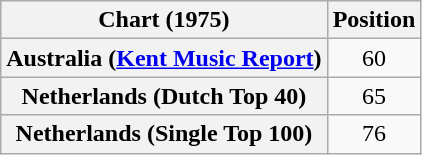<table class="wikitable sortable plainrowheaders" style="text-align:center">
<tr>
<th scope="col">Chart (1975)</th>
<th scope="col">Position</th>
</tr>
<tr>
<th scope="row">Australia (<a href='#'>Kent Music Report</a>)</th>
<td>60</td>
</tr>
<tr>
<th scope="row">Netherlands (Dutch Top 40)</th>
<td>65</td>
</tr>
<tr>
<th scope="row">Netherlands (Single Top 100)</th>
<td>76</td>
</tr>
</table>
